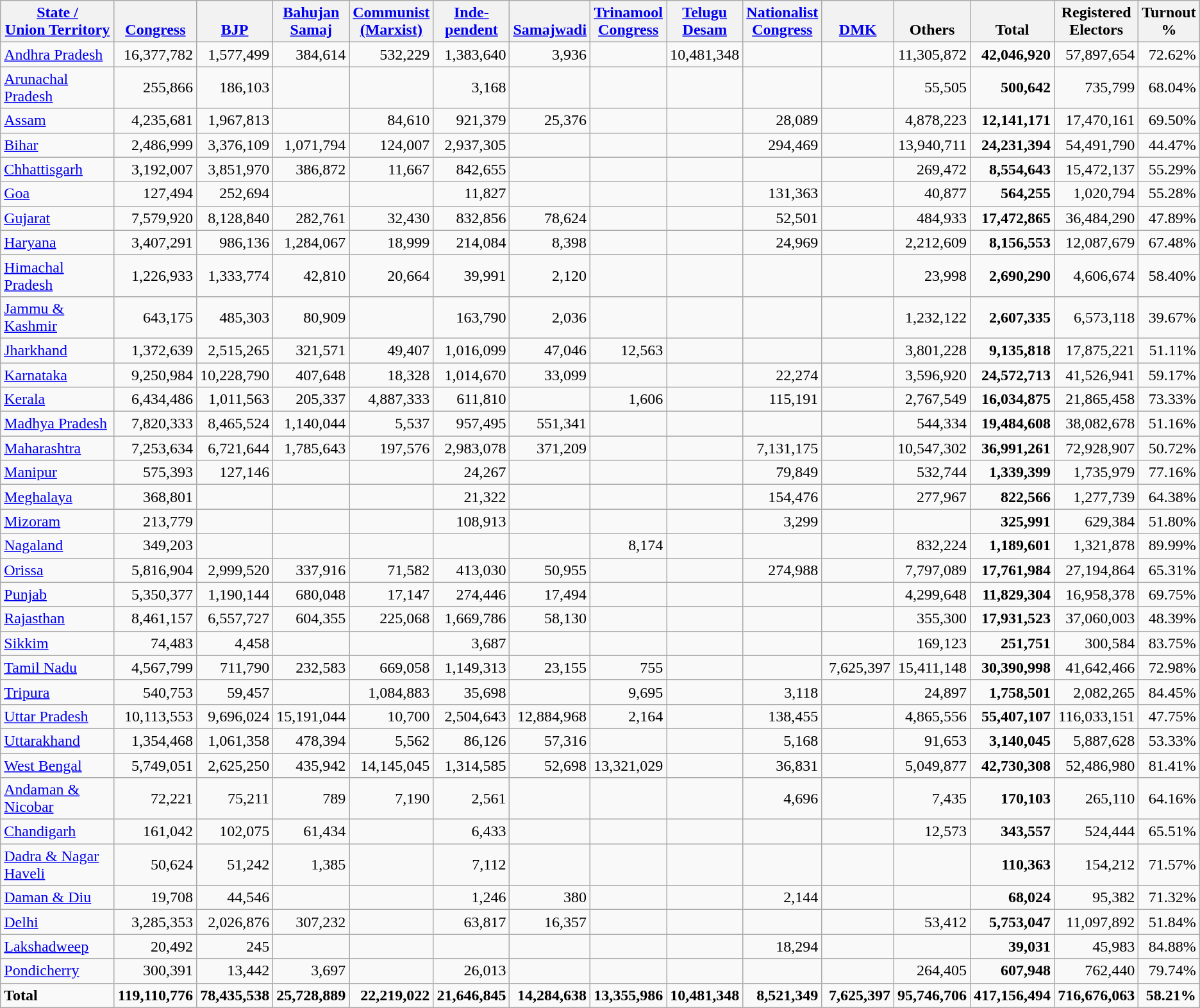<table class="wikitable sortable" border="1" style="text-align:right;">
<tr>
<th width="125"><a href='#'>State /<br>Union Territory</a><br></th>
<th valign=bottom width="70"><a href='#'>Congress</a><br></th>
<th valign=bottom width="70"><a href='#'>BJP</a><br></th>
<th width="70"><a href='#'>Bahujan<br>Samaj</a><br></th>
<th width="70"><a href='#'>Communist<br>(Marxist)</a><br></th>
<th valign=bottom width="70"><a href='#'>Inde-<br>pendent</a><br></th>
<th valign=bottom width="70"><a href='#'>Samajwadi</a><br></th>
<th width="70"><a href='#'>Trinamool<br>Congress</a><br></th>
<th width="70"><a href='#'>Telugu<br>Desam</a><br></th>
<th width="70"><a href='#'>Nationalist<br>Congress</a><br></th>
<th valign=bottom width="70"><a href='#'>DMK</a><br></th>
<th valign=bottom width="70">Others<br></th>
<th valign=bottom width="75">Total<br></th>
<th width="75">Registered<br>Electors<br></th>
<th width="50">Turnout<br>%<br></th>
</tr>
<tr>
<td align=left><a href='#'>Andhra Pradesh</a></td>
<td>16,377,782</td>
<td>1,577,499</td>
<td>384,614</td>
<td>532,229</td>
<td>1,383,640</td>
<td>3,936</td>
<td></td>
<td>10,481,348</td>
<td></td>
<td></td>
<td>11,305,872</td>
<td><strong>42,046,920</strong></td>
<td>57,897,654</td>
<td>72.62%</td>
</tr>
<tr>
<td align=left><a href='#'>Arunachal Pradesh</a></td>
<td>255,866</td>
<td>186,103</td>
<td></td>
<td></td>
<td>3,168</td>
<td></td>
<td></td>
<td></td>
<td></td>
<td></td>
<td>55,505</td>
<td><strong>500,642</strong></td>
<td>735,799</td>
<td>68.04%</td>
</tr>
<tr>
<td align=left><a href='#'>Assam</a></td>
<td>4,235,681</td>
<td>1,967,813</td>
<td></td>
<td>84,610</td>
<td>921,379</td>
<td>25,376</td>
<td></td>
<td></td>
<td>28,089</td>
<td></td>
<td>4,878,223</td>
<td><strong>12,141,171</strong></td>
<td>17,470,161</td>
<td>69.50%</td>
</tr>
<tr>
<td align=left><a href='#'>Bihar</a></td>
<td>2,486,999</td>
<td>3,376,109</td>
<td>1,071,794</td>
<td>124,007</td>
<td>2,937,305</td>
<td></td>
<td></td>
<td></td>
<td>294,469</td>
<td></td>
<td>13,940,711</td>
<td><strong>24,231,394</strong></td>
<td>54,491,790</td>
<td>44.47%</td>
</tr>
<tr>
<td align=left><a href='#'>Chhattisgarh</a></td>
<td>3,192,007</td>
<td>3,851,970</td>
<td>386,872</td>
<td>11,667</td>
<td>842,655</td>
<td></td>
<td></td>
<td></td>
<td></td>
<td></td>
<td>269,472</td>
<td><strong>8,554,643</strong></td>
<td>15,472,137</td>
<td>55.29%</td>
</tr>
<tr>
<td align=left><a href='#'>Goa</a></td>
<td>127,494</td>
<td>252,694</td>
<td></td>
<td></td>
<td>11,827</td>
<td></td>
<td></td>
<td></td>
<td>131,363</td>
<td></td>
<td>40,877</td>
<td><strong>564,255</strong></td>
<td>1,020,794</td>
<td>55.28%</td>
</tr>
<tr>
<td align=left><a href='#'>Gujarat</a></td>
<td>7,579,920</td>
<td>8,128,840</td>
<td>282,761</td>
<td>32,430</td>
<td>832,856</td>
<td>78,624</td>
<td></td>
<td></td>
<td>52,501</td>
<td></td>
<td>484,933</td>
<td><strong>17,472,865</strong></td>
<td>36,484,290</td>
<td>47.89%</td>
</tr>
<tr>
<td align=left><a href='#'>Haryana</a></td>
<td>3,407,291</td>
<td>986,136</td>
<td>1,284,067</td>
<td>18,999</td>
<td>214,084</td>
<td>8,398</td>
<td></td>
<td></td>
<td>24,969</td>
<td></td>
<td>2,212,609</td>
<td><strong>8,156,553</strong></td>
<td>12,087,679</td>
<td>67.48%</td>
</tr>
<tr>
<td align=left><a href='#'>Himachal Pradesh</a></td>
<td>1,226,933</td>
<td>1,333,774</td>
<td>42,810</td>
<td>20,664</td>
<td>39,991</td>
<td>2,120</td>
<td></td>
<td></td>
<td></td>
<td></td>
<td>23,998</td>
<td><strong>2,690,290</strong></td>
<td>4,606,674</td>
<td>58.40%</td>
</tr>
<tr>
<td align=left><a href='#'>Jammu & Kashmir</a></td>
<td>643,175</td>
<td>485,303</td>
<td>80,909</td>
<td></td>
<td>163,790</td>
<td>2,036</td>
<td></td>
<td></td>
<td></td>
<td></td>
<td>1,232,122</td>
<td><strong>2,607,335</strong></td>
<td>6,573,118</td>
<td>39.67%</td>
</tr>
<tr>
<td align=left><a href='#'>Jharkhand</a></td>
<td>1,372,639</td>
<td>2,515,265</td>
<td>321,571</td>
<td>49,407</td>
<td>1,016,099</td>
<td>47,046</td>
<td>12,563</td>
<td></td>
<td></td>
<td></td>
<td>3,801,228</td>
<td><strong>9,135,818</strong></td>
<td>17,875,221</td>
<td>51.11%</td>
</tr>
<tr>
<td align=left><a href='#'>Karnataka</a></td>
<td>9,250,984</td>
<td>10,228,790</td>
<td>407,648</td>
<td>18,328</td>
<td>1,014,670</td>
<td>33,099</td>
<td></td>
<td></td>
<td>22,274</td>
<td></td>
<td>3,596,920</td>
<td><strong>24,572,713</strong></td>
<td>41,526,941</td>
<td>59.17%</td>
</tr>
<tr>
<td align=left><a href='#'>Kerala</a></td>
<td>6,434,486</td>
<td>1,011,563</td>
<td>205,337</td>
<td>4,887,333</td>
<td>611,810</td>
<td></td>
<td>1,606</td>
<td></td>
<td>115,191</td>
<td></td>
<td>2,767,549</td>
<td><strong>16,034,875</strong></td>
<td>21,865,458</td>
<td>73.33%</td>
</tr>
<tr>
<td align=left><a href='#'>Madhya Pradesh</a></td>
<td>7,820,333</td>
<td>8,465,524</td>
<td>1,140,044</td>
<td>5,537</td>
<td>957,495</td>
<td>551,341</td>
<td></td>
<td></td>
<td></td>
<td></td>
<td>544,334</td>
<td><strong>19,484,608</strong></td>
<td>38,082,678</td>
<td>51.16%</td>
</tr>
<tr>
<td align=left><a href='#'>Maharashtra</a></td>
<td>7,253,634</td>
<td>6,721,644</td>
<td>1,785,643</td>
<td>197,576</td>
<td>2,983,078</td>
<td>371,209</td>
<td></td>
<td></td>
<td>7,131,175</td>
<td></td>
<td>10,547,302</td>
<td><strong>36,991,261</strong></td>
<td>72,928,907</td>
<td>50.72%</td>
</tr>
<tr>
<td align=left><a href='#'>Manipur</a></td>
<td>575,393</td>
<td>127,146</td>
<td></td>
<td></td>
<td>24,267</td>
<td></td>
<td></td>
<td></td>
<td>79,849</td>
<td></td>
<td>532,744</td>
<td><strong>1,339,399</strong></td>
<td>1,735,979</td>
<td>77.16%</td>
</tr>
<tr>
<td align=left><a href='#'>Meghalaya</a></td>
<td>368,801</td>
<td></td>
<td></td>
<td></td>
<td>21,322</td>
<td></td>
<td></td>
<td></td>
<td>154,476</td>
<td></td>
<td>277,967</td>
<td><strong>822,566</strong></td>
<td>1,277,739</td>
<td>64.38%</td>
</tr>
<tr>
<td align=left><a href='#'>Mizoram</a></td>
<td>213,779</td>
<td></td>
<td></td>
<td></td>
<td>108,913</td>
<td></td>
<td></td>
<td></td>
<td>3,299</td>
<td></td>
<td></td>
<td><strong>325,991</strong></td>
<td>629,384</td>
<td>51.80%</td>
</tr>
<tr>
<td align=left><a href='#'>Nagaland</a></td>
<td>349,203</td>
<td></td>
<td></td>
<td></td>
<td></td>
<td></td>
<td>8,174</td>
<td></td>
<td></td>
<td></td>
<td>832,224</td>
<td><strong>1,189,601</strong></td>
<td>1,321,878</td>
<td>89.99%</td>
</tr>
<tr>
<td align=left><a href='#'>Orissa</a></td>
<td>5,816,904</td>
<td>2,999,520</td>
<td>337,916</td>
<td>71,582</td>
<td>413,030</td>
<td>50,955</td>
<td></td>
<td></td>
<td>274,988</td>
<td></td>
<td>7,797,089</td>
<td><strong>17,761,984</strong></td>
<td>27,194,864</td>
<td>65.31%</td>
</tr>
<tr>
<td align=left><a href='#'>Punjab</a></td>
<td>5,350,377</td>
<td>1,190,144</td>
<td>680,048</td>
<td>17,147</td>
<td>274,446</td>
<td>17,494</td>
<td></td>
<td></td>
<td></td>
<td></td>
<td>4,299,648</td>
<td><strong>11,829,304</strong></td>
<td>16,958,378</td>
<td>69.75%</td>
</tr>
<tr>
<td align=left><a href='#'>Rajasthan</a></td>
<td>8,461,157</td>
<td>6,557,727</td>
<td>604,355</td>
<td>225,068</td>
<td>1,669,786</td>
<td>58,130</td>
<td></td>
<td></td>
<td></td>
<td></td>
<td>355,300</td>
<td><strong>17,931,523</strong></td>
<td>37,060,003</td>
<td>48.39%</td>
</tr>
<tr>
<td align=left><a href='#'>Sikkim</a></td>
<td>74,483</td>
<td>4,458</td>
<td></td>
<td></td>
<td>3,687</td>
<td></td>
<td></td>
<td></td>
<td></td>
<td></td>
<td>169,123</td>
<td><strong>251,751</strong></td>
<td>300,584</td>
<td>83.75%</td>
</tr>
<tr>
<td align=left><a href='#'>Tamil Nadu</a></td>
<td>4,567,799</td>
<td>711,790</td>
<td>232,583</td>
<td>669,058</td>
<td>1,149,313</td>
<td>23,155</td>
<td>755</td>
<td></td>
<td></td>
<td>7,625,397</td>
<td>15,411,148</td>
<td><strong>30,390,998</strong></td>
<td>41,642,466</td>
<td>72.98%</td>
</tr>
<tr>
<td align=left><a href='#'>Tripura</a></td>
<td>540,753</td>
<td>59,457</td>
<td></td>
<td>1,084,883</td>
<td>35,698</td>
<td></td>
<td>9,695</td>
<td></td>
<td>3,118</td>
<td></td>
<td>24,897</td>
<td><strong>1,758,501</strong></td>
<td>2,082,265</td>
<td>84.45%</td>
</tr>
<tr>
<td align=left><a href='#'>Uttar Pradesh</a></td>
<td>10,113,553</td>
<td>9,696,024</td>
<td>15,191,044</td>
<td>10,700</td>
<td>2,504,643</td>
<td>12,884,968</td>
<td>2,164</td>
<td></td>
<td>138,455</td>
<td></td>
<td>4,865,556</td>
<td><strong>55,407,107</strong></td>
<td>116,033,151</td>
<td>47.75%</td>
</tr>
<tr>
<td align=left><a href='#'>Uttarakhand</a></td>
<td>1,354,468</td>
<td>1,061,358</td>
<td>478,394</td>
<td>5,562</td>
<td>86,126</td>
<td>57,316</td>
<td></td>
<td></td>
<td>5,168</td>
<td></td>
<td>91,653</td>
<td><strong>3,140,045</strong></td>
<td>5,887,628</td>
<td>53.33%</td>
</tr>
<tr>
<td align=left><a href='#'>West Bengal</a></td>
<td>5,749,051</td>
<td>2,625,250</td>
<td>435,942</td>
<td>14,145,045</td>
<td>1,314,585</td>
<td>52,698</td>
<td>13,321,029</td>
<td></td>
<td>36,831</td>
<td></td>
<td>5,049,877</td>
<td><strong>42,730,308</strong></td>
<td>52,486,980</td>
<td>81.41%</td>
</tr>
<tr>
<td align=left><a href='#'>Andaman & Nicobar</a></td>
<td>72,221</td>
<td>75,211</td>
<td>789</td>
<td>7,190</td>
<td>2,561</td>
<td></td>
<td></td>
<td></td>
<td>4,696</td>
<td></td>
<td>7,435</td>
<td><strong>170,103</strong></td>
<td>265,110</td>
<td>64.16%</td>
</tr>
<tr>
<td align=left><a href='#'>Chandigarh</a></td>
<td>161,042</td>
<td>102,075</td>
<td>61,434</td>
<td></td>
<td>6,433</td>
<td></td>
<td></td>
<td></td>
<td></td>
<td></td>
<td>12,573</td>
<td><strong>343,557</strong></td>
<td>524,444</td>
<td>65.51%</td>
</tr>
<tr>
<td align=left><a href='#'>Dadra & Nagar Haveli</a></td>
<td>50,624</td>
<td>51,242</td>
<td>1,385</td>
<td></td>
<td>7,112</td>
<td></td>
<td></td>
<td></td>
<td></td>
<td></td>
<td></td>
<td><strong>110,363</strong></td>
<td>154,212</td>
<td>71.57%</td>
</tr>
<tr>
<td align=left><a href='#'>Daman & Diu</a></td>
<td>19,708</td>
<td>44,546</td>
<td></td>
<td></td>
<td>1,246</td>
<td>380</td>
<td></td>
<td></td>
<td>2,144</td>
<td></td>
<td></td>
<td><strong>68,024</strong></td>
<td>95,382</td>
<td>71.32%</td>
</tr>
<tr>
<td align=left><a href='#'>Delhi</a></td>
<td>3,285,353</td>
<td>2,026,876</td>
<td>307,232</td>
<td></td>
<td>63,817</td>
<td>16,357</td>
<td></td>
<td></td>
<td></td>
<td></td>
<td>53,412</td>
<td><strong>5,753,047</strong></td>
<td>11,097,892</td>
<td>51.84%</td>
</tr>
<tr>
<td align=left><a href='#'>Lakshadweep</a></td>
<td>20,492</td>
<td>245</td>
<td></td>
<td></td>
<td></td>
<td></td>
<td></td>
<td></td>
<td>18,294</td>
<td></td>
<td></td>
<td><strong>39,031</strong></td>
<td>45,983</td>
<td>84.88%</td>
</tr>
<tr>
<td align=left><a href='#'>Pondicherry</a></td>
<td>300,391</td>
<td>13,442</td>
<td>3,697</td>
<td></td>
<td>26,013</td>
<td></td>
<td></td>
<td></td>
<td></td>
<td></td>
<td>264,405</td>
<td><strong>607,948</strong></td>
<td>762,440</td>
<td>79.74%</td>
</tr>
<tr class="sortbottom">
<td align=left><strong> Total</strong></td>
<td><strong>119,110,776</strong></td>
<td><strong>78,435,538</strong></td>
<td><strong>25,728,889</strong></td>
<td><strong>22,219,022</strong></td>
<td><strong>21,646,845</strong></td>
<td><strong>14,284,638</strong></td>
<td><strong>13,355,986</strong></td>
<td><strong>10,481,348</strong></td>
<td><strong>8,521,349</strong></td>
<td><strong>7,625,397</strong></td>
<td><strong>95,746,706</strong></td>
<td><strong>417,156,494</strong></td>
<td><strong>716,676,063</strong></td>
<td><strong>58.21%</strong></td>
</tr>
</table>
